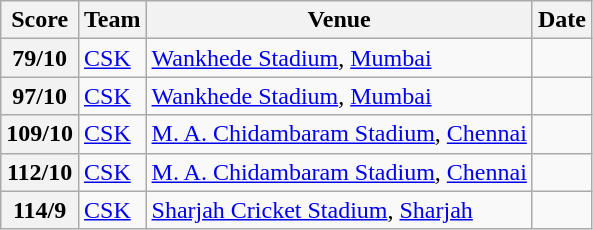<table class="wikitable">
<tr>
<th>Score</th>
<th>Team</th>
<th>Venue</th>
<th>Date</th>
</tr>
<tr>
<th>79/10</th>
<td><a href='#'>CSK</a></td>
<td><a href='#'>Wankhede Stadium</a>, <a href='#'>Mumbai</a></td>
<td></td>
</tr>
<tr>
<th>97/10</th>
<td><a href='#'>CSK</a></td>
<td><a href='#'>Wankhede Stadium</a>, <a href='#'>Mumbai</a></td>
<td></td>
</tr>
<tr>
<th>109/10</th>
<td><a href='#'>CSK</a></td>
<td><a href='#'>M. A. Chidambaram Stadium</a>, <a href='#'>Chennai</a></td>
<td></td>
</tr>
<tr>
<th>112/10</th>
<td><a href='#'>CSK</a></td>
<td><a href='#'>M. A. Chidambaram Stadium</a>, <a href='#'>Chennai</a></td>
<td></td>
</tr>
<tr>
<th>114/9</th>
<td><a href='#'>CSK</a></td>
<td><a href='#'>Sharjah Cricket Stadium</a>, <a href='#'>Sharjah</a></td>
<td></td>
</tr>
</table>
